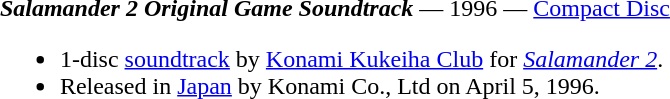<table class="toccolours" style="margin: 0 auto; width: 95%;">
<tr style="vertical-align: top;">
<td width="100%"><strong><em>Salamander 2 Original Game Soundtrack</em></strong> — 1996 — <a href='#'>Compact Disc</a><br><ul><li>1-disc <a href='#'>soundtrack</a> by <a href='#'>Konami Kukeiha Club</a> for <em><a href='#'>Salamander 2</a></em>.</li><li>Released in <a href='#'>Japan</a> by Konami Co., Ltd on April 5, 1996.</li></ul></td>
</tr>
</table>
